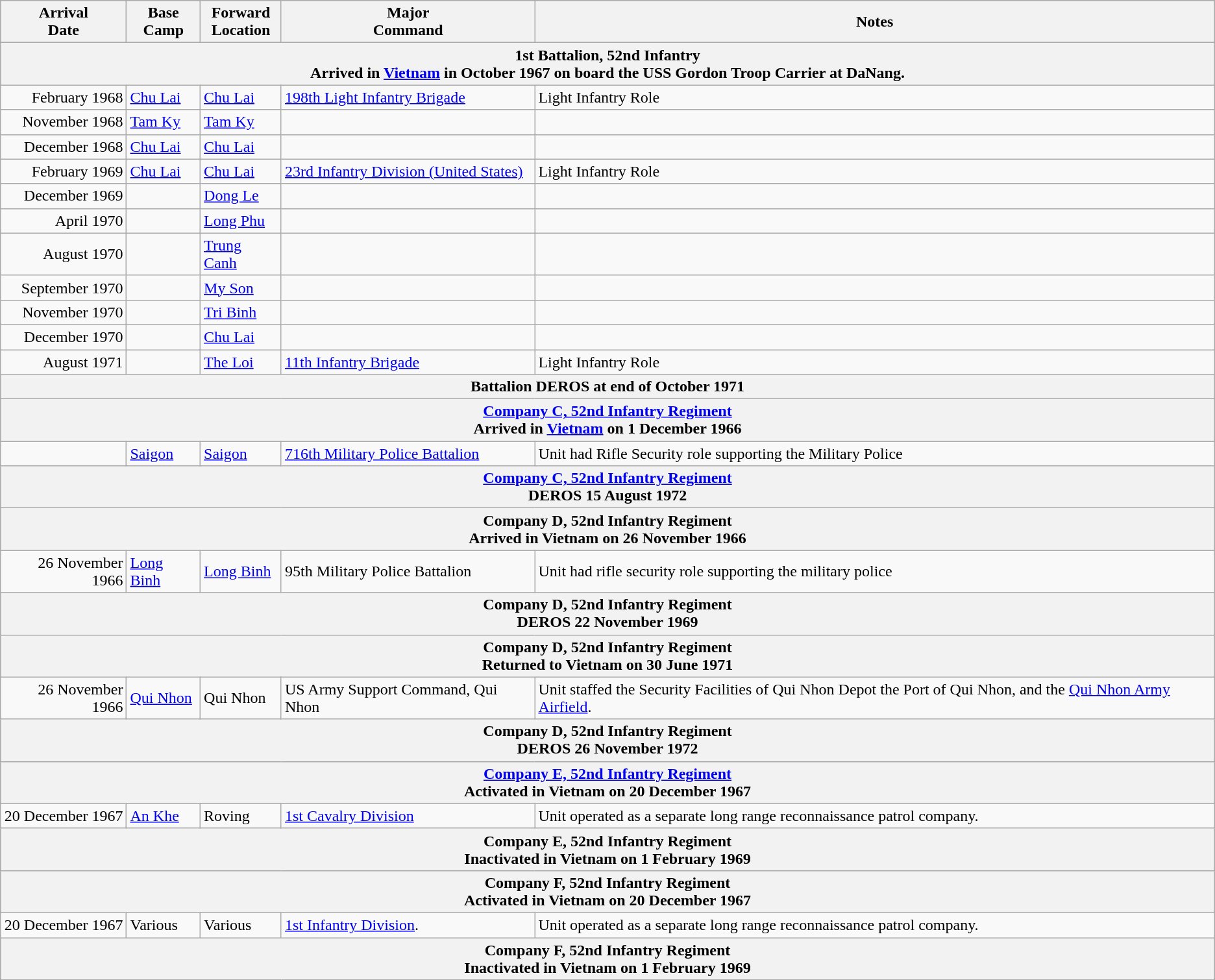<table class="wikitable">
<tr>
<th>Arrival<br>Date</th>
<th>Base<br>Camp</th>
<th>Forward<br>Location</th>
<th>Major<br>Command</th>
<th>Notes</th>
</tr>
<tr>
<th colspan=5>1st Battalion, 52nd Infantry<br>Arrived in <a href='#'>Vietnam</a> in October 1967 on board the USS Gordon Troop Carrier at DaNang.</th>
</tr>
<tr>
<td align="right">February 1968</td>
<td><a href='#'>Chu Lai</a></td>
<td><a href='#'>Chu Lai</a></td>
<td><a href='#'>198th Light Infantry Brigade</a></td>
<td>Light Infantry Role</td>
</tr>
<tr>
<td align="right">November 1968</td>
<td><a href='#'>Tam Ky</a></td>
<td><a href='#'>Tam Ky</a></td>
<td></td>
<td></td>
</tr>
<tr>
<td align="right">December 1968</td>
<td><a href='#'>Chu Lai</a></td>
<td><a href='#'>Chu Lai</a></td>
<td></td>
<td></td>
</tr>
<tr>
<td align="right">February 1969</td>
<td><a href='#'>Chu Lai</a></td>
<td><a href='#'>Chu Lai</a></td>
<td><a href='#'>23rd Infantry Division (United States)</a></td>
<td>Light Infantry Role</td>
</tr>
<tr>
<td align="right">December 1969</td>
<td></td>
<td><a href='#'>Dong Le</a></td>
<td></td>
<td></td>
</tr>
<tr>
<td align="right">April 1970</td>
<td></td>
<td><a href='#'>Long Phu</a></td>
<td></td>
<td></td>
</tr>
<tr>
<td align="right">August 1970</td>
<td></td>
<td><a href='#'>Trung Canh</a></td>
<td></td>
<td></td>
</tr>
<tr>
<td align="right">September 1970</td>
<td></td>
<td><a href='#'>My Son</a></td>
<td></td>
<td></td>
</tr>
<tr>
<td align="right">November 1970</td>
<td></td>
<td><a href='#'>Tri Binh</a></td>
<td></td>
<td></td>
</tr>
<tr>
<td align="right">December 1970</td>
<td></td>
<td><a href='#'>Chu Lai</a></td>
<td></td>
<td></td>
</tr>
<tr>
<td align="right">August 1971</td>
<td></td>
<td><a href='#'>The Loi</a></td>
<td><a href='#'>11th Infantry Brigade</a></td>
<td>Light Infantry Role</td>
</tr>
<tr>
<th colspan=5>Battalion DEROS at end of October 1971</th>
</tr>
<tr>
<th colspan=5><a href='#'>Company C, 52nd Infantry Regiment</a><br>Arrived in <a href='#'>Vietnam</a> on 1 December 1966</th>
</tr>
<tr>
<td></td>
<td><a href='#'>Saigon</a></td>
<td><a href='#'>Saigon</a></td>
<td><a href='#'>716th Military Police Battalion</a></td>
<td>Unit had Rifle Security role supporting the Military Police</td>
</tr>
<tr>
<th colspan=5><a href='#'>Company C, 52nd Infantry Regiment</a><br>DEROS 15 August 1972</th>
</tr>
<tr>
<th colspan=5>Company D, 52nd Infantry Regiment<br>Arrived in Vietnam on 26 November 1966</th>
</tr>
<tr>
<td align="right">26 November 1966</td>
<td><a href='#'>Long Binh</a></td>
<td><a href='#'>Long Binh</a></td>
<td>95th Military Police Battalion</td>
<td>Unit had rifle security role supporting the military police</td>
</tr>
<tr>
<th colspan=5>Company D, 52nd Infantry Regiment<br>DEROS 22 November 1969</th>
</tr>
<tr>
<th colspan=5>Company D, 52nd Infantry Regiment<br>Returned to Vietnam on 30 June 1971</th>
</tr>
<tr>
<td align="right">26 November 1966</td>
<td><a href='#'>Qui Nhon</a></td>
<td>Qui Nhon</td>
<td>US Army Support Command, Qui Nhon</td>
<td>Unit staffed the Security Facilities of Qui Nhon Depot the Port of Qui Nhon, and the <a href='#'>Qui Nhon Army Airfield</a>.</td>
</tr>
<tr>
<th colspan=5>Company D, 52nd Infantry Regiment<br>DEROS 26 November 1972</th>
</tr>
<tr>
<th colspan=5><a href='#'>Company E, 52nd Infantry Regiment</a><br>Activated in Vietnam on 20 December 1967</th>
</tr>
<tr>
<td align="right">20 December 1967</td>
<td><a href='#'>An Khe</a></td>
<td>Roving</td>
<td><a href='#'>1st Cavalry Division</a></td>
<td>Unit operated as a separate long range reconnaissance patrol company.</td>
</tr>
<tr>
<th colspan=5>Company E, 52nd Infantry Regiment<br>Inactivated in Vietnam on 1 February 1969</th>
</tr>
<tr>
<th colspan=5>Company F, 52nd Infantry Regiment<br>Activated in Vietnam on 20 December 1967</th>
</tr>
<tr>
<td align="right">20 December 1967</td>
<td>Various</td>
<td>Various</td>
<td><a href='#'>1st Infantry Division</a>.</td>
<td>Unit operated as a separate long range reconnaissance patrol company.</td>
</tr>
<tr>
<th colspan=5>Company F, 52nd Infantry Regiment<br>Inactivated in Vietnam on 1 February 1969</th>
</tr>
</table>
